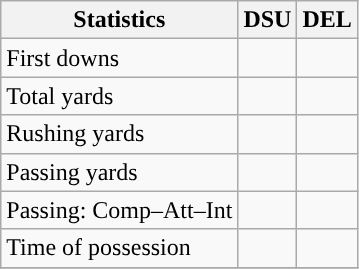<table class="wikitable" style="float: left;">
<tr>
<th>Statistics</th>
<th>DSU</th>
<th>DEL</th>
</tr>
<tr>
<td>First downs</td>
<td></td>
<td></td>
</tr>
<tr>
<td>Total yards</td>
<td></td>
<td></td>
</tr>
<tr>
<td>Rushing yards</td>
<td></td>
<td></td>
</tr>
<tr>
<td>Passing yards</td>
<td></td>
<td></td>
</tr>
<tr>
<td>Passing: Comp–Att–Int</td>
<td></td>
<td></td>
</tr>
<tr>
<td>Time of possession</td>
<td></td>
<td></td>
</tr>
<tr>
</tr>
</table>
